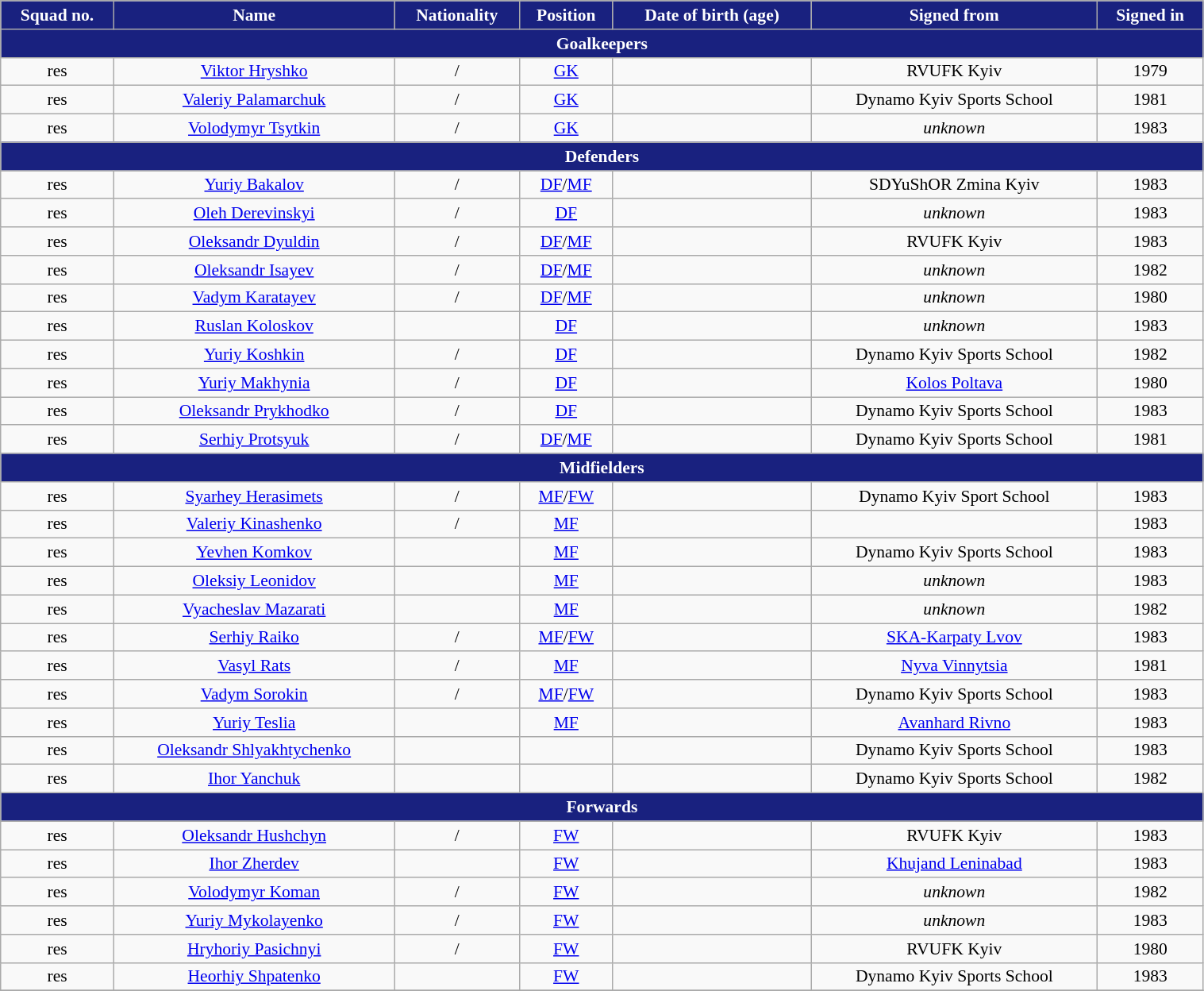<table class="wikitable" style="text-align:center; font-size:90%; width:80%">
<tr>
<th style="background:#19217F; color:white; text-align:center">Squad no.</th>
<th style="background:#19217F; color:white; text-align:center">Name</th>
<th style="background:#19217F; color:white; text-align:center">Nationality</th>
<th style="background:#19217F; color:white; text-align:center">Position</th>
<th style="background:#19217F; color:white; text-align:center">Date of birth (age)</th>
<th style="background:#19217F; color:white; text-align:center;">Signed from</th>
<th style="background:#19217F; color:white; text-align:center;">Signed in</th>
</tr>
<tr>
<th colspan="7" style="background:#19217F; color:white; bordercolor=red; text-align:center">Goalkeepers</th>
</tr>
<tr>
<td>res</td>
<td><a href='#'>Viktor Hryshko</a></td>
<td>/</td>
<td><a href='#'>GK</a></td>
<td></td>
<td>RVUFK Kyiv</td>
<td>1979</td>
</tr>
<tr>
<td>res</td>
<td><a href='#'>Valeriy Palamarchuk</a></td>
<td>/</td>
<td><a href='#'>GK</a></td>
<td></td>
<td>Dynamo Kyiv Sports School</td>
<td>1981</td>
</tr>
<tr>
<td>res</td>
<td><a href='#'>Volodymyr Tsytkin</a></td>
<td>/</td>
<td><a href='#'>GK</a></td>
<td></td>
<td><em>unknown</em></td>
<td>1983</td>
</tr>
<tr>
<th colspan="7" style="background:#19217F; color:white; text-align:center">Defenders</th>
</tr>
<tr>
<td>res</td>
<td><a href='#'>Yuriy Bakalov</a></td>
<td>/</td>
<td><a href='#'>DF</a>/<a href='#'>MF</a></td>
<td></td>
<td>SDYuShOR Zmina Kyiv</td>
<td>1983</td>
</tr>
<tr>
<td>res</td>
<td><a href='#'>Oleh Derevinskyi</a></td>
<td>/</td>
<td><a href='#'>DF</a></td>
<td></td>
<td><em>unknown</em></td>
<td>1983</td>
</tr>
<tr>
<td>res</td>
<td><a href='#'>Oleksandr Dyuldin</a></td>
<td>/</td>
<td><a href='#'>DF</a>/<a href='#'>MF</a></td>
<td></td>
<td>RVUFK Kyiv</td>
<td>1983</td>
</tr>
<tr>
<td>res</td>
<td><a href='#'>Oleksandr Isayev</a></td>
<td>/</td>
<td><a href='#'>DF</a>/<a href='#'>MF</a></td>
<td></td>
<td><em>unknown</em></td>
<td>1982</td>
</tr>
<tr>
<td>res</td>
<td><a href='#'>Vadym Karatayev</a></td>
<td>/</td>
<td><a href='#'>DF</a>/<a href='#'>MF</a></td>
<td></td>
<td><em>unknown</em></td>
<td>1980</td>
</tr>
<tr>
<td>res</td>
<td><a href='#'>Ruslan Koloskov</a></td>
<td></td>
<td><a href='#'>DF</a></td>
<td></td>
<td><em>unknown</em></td>
<td>1983</td>
</tr>
<tr>
<td>res</td>
<td><a href='#'>Yuriy Koshkin</a></td>
<td>/</td>
<td><a href='#'>DF</a></td>
<td></td>
<td>Dynamo Kyiv Sports School</td>
<td>1982</td>
</tr>
<tr>
<td>res</td>
<td><a href='#'>Yuriy Makhynia</a></td>
<td>/</td>
<td><a href='#'>DF</a></td>
<td></td>
<td><a href='#'>Kolos Poltava</a></td>
<td>1980</td>
</tr>
<tr>
<td>res</td>
<td><a href='#'>Oleksandr Prykhodko</a></td>
<td>/</td>
<td><a href='#'>DF</a></td>
<td></td>
<td>Dynamo Kyiv Sports School</td>
<td>1983</td>
</tr>
<tr>
<td>res</td>
<td><a href='#'>Serhiy Protsyuk</a></td>
<td>/</td>
<td><a href='#'>DF</a>/<a href='#'>MF</a></td>
<td></td>
<td>Dynamo Kyiv Sports School</td>
<td>1981</td>
</tr>
<tr>
<th colspan="7" style="background:#19217F; color:white; text-align:center">Midfielders</th>
</tr>
<tr>
<td>res</td>
<td><a href='#'>Syarhey Herasimets</a></td>
<td>/</td>
<td><a href='#'>MF</a>/<a href='#'>FW</a></td>
<td></td>
<td>Dynamo Kyiv Sport School</td>
<td>1983</td>
</tr>
<tr>
<td>res</td>
<td><a href='#'>Valeriy Kinashenko</a></td>
<td>/</td>
<td><a href='#'>MF</a></td>
<td></td>
<td></td>
<td>1983</td>
</tr>
<tr>
<td>res</td>
<td><a href='#'>Yevhen Komkov</a></td>
<td></td>
<td><a href='#'>MF</a></td>
<td></td>
<td>Dynamo Kyiv Sports School</td>
<td>1983</td>
</tr>
<tr>
<td>res</td>
<td><a href='#'>Oleksiy Leonidov</a></td>
<td></td>
<td><a href='#'>MF</a></td>
<td></td>
<td><em>unknown</em></td>
<td>1983</td>
</tr>
<tr>
<td>res</td>
<td><a href='#'>Vyacheslav Mazarati</a></td>
<td></td>
<td><a href='#'>MF</a></td>
<td></td>
<td><em>unknown</em></td>
<td>1982</td>
</tr>
<tr>
<td>res</td>
<td><a href='#'>Serhiy Raiko</a></td>
<td>/</td>
<td><a href='#'>MF</a>/<a href='#'>FW</a></td>
<td></td>
<td><a href='#'>SKA-Karpaty Lvov</a></td>
<td>1983</td>
</tr>
<tr>
<td>res</td>
<td><a href='#'>Vasyl Rats</a></td>
<td>/</td>
<td><a href='#'>MF</a></td>
<td></td>
<td><a href='#'>Nyva Vinnytsia</a></td>
<td>1981</td>
</tr>
<tr>
<td>res</td>
<td><a href='#'>Vadym Sorokin</a></td>
<td>/</td>
<td><a href='#'>MF</a>/<a href='#'>FW</a></td>
<td></td>
<td>Dynamo Kyiv Sports School</td>
<td>1983</td>
</tr>
<tr>
<td>res</td>
<td><a href='#'>Yuriy Teslia</a></td>
<td></td>
<td><a href='#'>MF</a></td>
<td></td>
<td><a href='#'>Avanhard Rivno</a></td>
<td>1983</td>
</tr>
<tr>
<td>res</td>
<td><a href='#'>Oleksandr Shlyakhtychenko</a></td>
<td></td>
<td></td>
<td></td>
<td>Dynamo Kyiv Sports School</td>
<td>1983</td>
</tr>
<tr>
<td>res</td>
<td><a href='#'>Ihor Yanchuk</a></td>
<td></td>
<td></td>
<td></td>
<td>Dynamo Kyiv Sports School</td>
<td>1982</td>
</tr>
<tr>
<th colspan="7" style="background:#19217F; color:white; text-align:center">Forwards</th>
</tr>
<tr>
<td>res</td>
<td><a href='#'>Oleksandr Hushchyn</a></td>
<td>/</td>
<td><a href='#'>FW</a></td>
<td></td>
<td>RVUFK Kyiv</td>
<td>1983</td>
</tr>
<tr>
<td>res</td>
<td><a href='#'>Ihor Zherdev</a></td>
<td></td>
<td><a href='#'>FW</a></td>
<td></td>
<td><a href='#'>Khujand Leninabad</a></td>
<td>1983</td>
</tr>
<tr>
<td>res</td>
<td><a href='#'>Volodymyr Koman</a></td>
<td>/</td>
<td><a href='#'>FW</a></td>
<td></td>
<td><em>unknown</em></td>
<td>1982</td>
</tr>
<tr>
<td>res</td>
<td><a href='#'>Yuriy Mykolayenko</a></td>
<td>/</td>
<td><a href='#'>FW</a></td>
<td></td>
<td><em>unknown</em></td>
<td>1983</td>
</tr>
<tr>
<td>res</td>
<td><a href='#'>Hryhoriy Pasichnyi</a></td>
<td>/</td>
<td><a href='#'>FW</a></td>
<td></td>
<td>RVUFK Kyiv</td>
<td>1980</td>
</tr>
<tr>
<td>res</td>
<td><a href='#'>Heorhiy Shpatenko</a></td>
<td></td>
<td><a href='#'>FW</a></td>
<td></td>
<td>Dynamo Kyiv Sports School</td>
<td>1983</td>
</tr>
<tr>
</tr>
</table>
